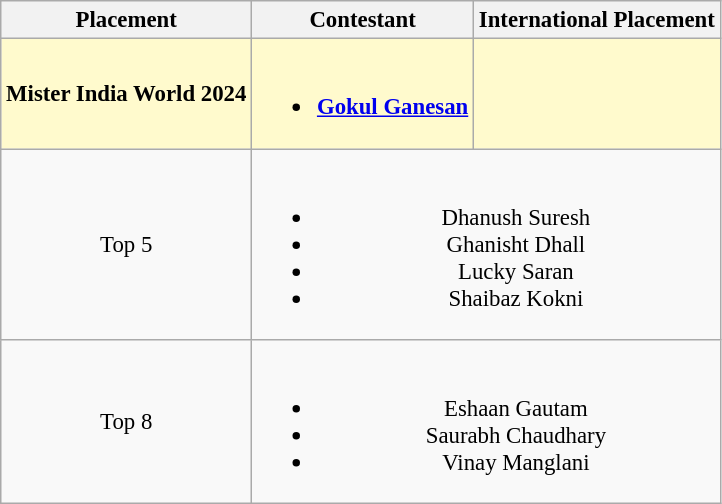<table class="wikitable sortable" style="font-size: 95%;">
<tr>
<th>Placement</th>
<th>Contestant</th>
<th>International Placement</th>
</tr>
<tr style="background:#FFFACD;">
<td><strong>Mister India World 2024</strong></td>
<td><br><ul><li><strong><a href='#'>Gokul Ganesan</a></strong></li></ul></td>
<td></td>
</tr>
<tr align="center">
<td>Top 5</td>
<td colspan="2"><br><ul><li>Dhanush Suresh</li><li>Ghanisht Dhall</li><li>Lucky Saran</li><li>Shaibaz Kokni</li></ul></td>
</tr>
<tr align="center">
<td>Top 8</td>
<td colspan="2"><br><ul><li>Eshaan Gautam</li><li>Saurabh Chaudhary</li><li>Vinay Manglani</li></ul></td>
</tr>
</table>
